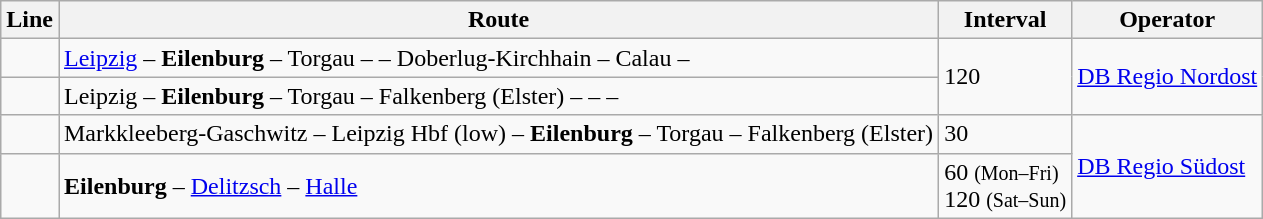<table class="wikitable">
<tr class="hintergrundfarbe5">
<th>Line</th>
<th>Route</th>
<th>Interval</th>
<th>Operator</th>
</tr>
<tr>
<td></td>
<td><a href='#'>Leipzig</a> – <strong>Eilenburg</strong> – Torgau –  – Doberlug-Kirchhain – Calau – </td>
<td rowspan=2>120</td>
<td rowspan=2><a href='#'>DB Regio Nordost</a></td>
</tr>
<tr>
<td style="text-align:center"></td>
<td>Leipzig – <strong>Eilenburg</strong> – Torgau – Falkenberg (Elster) –  –  – </td>
</tr>
<tr>
<td style="text-align:center"></td>
<td>Markkleeberg-Gaschwitz – Leipzig Hbf (low) – <strong>Eilenburg</strong> – Torgau – Falkenberg (Elster)</td>
<td>30</td>
<td rowspan=2><a href='#'>DB Regio Südost</a></td>
</tr>
<tr>
<td style="text-align:center"></td>
<td><strong>Eilenburg</strong> – <a href='#'>Delitzsch</a> – <a href='#'>Halle</a></td>
<td>60 <small>(Mon–Fri)</small><br>120 <small>(Sat–Sun)</small></td>
</tr>
</table>
